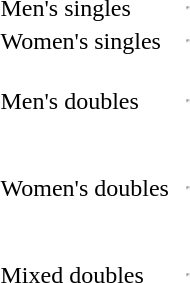<table>
<tr>
<td>Men's singles</td>
<td></td>
<td></td>
<td><hr></td>
</tr>
<tr>
<td>Women's singles</td>
<td></td>
<td></td>
<td><hr></td>
</tr>
<tr>
<td>Men's doubles</td>
<td><br></td>
<td><br></td>
<td><br><hr><br></td>
</tr>
<tr>
<td>Women's doubles</td>
<td><br></td>
<td><br></td>
<td><br><hr><br></td>
</tr>
<tr>
<td>Mixed doubles</td>
<td><br></td>
<td><br></td>
<td><br><hr><br></td>
</tr>
</table>
